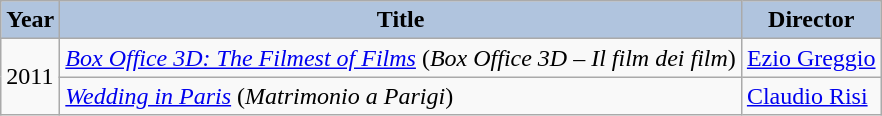<table class="wikitable" border="2" cellpadding="4">
<tr>
<th style="background:#B0C4DE;">Year</th>
<th style="background:#B0C4DE;">Title</th>
<th style="background:#B0C4DE;">Director</th>
</tr>
<tr>
<td rowspan="2">2011</td>
<td><em><a href='#'>Box Office 3D: The Filmest of Films</a></em> (<em>Box Office 3D – Il film dei film</em>)</td>
<td><a href='#'>Ezio Greggio</a></td>
</tr>
<tr>
<td><em><a href='#'>Wedding in Paris</a></em> (<em>Matrimonio a Parigi</em>)</td>
<td><a href='#'>Claudio Risi</a></td>
</tr>
</table>
